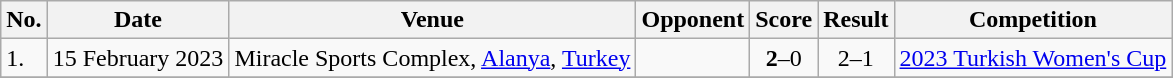<table class="wikitable">
<tr>
<th>No.</th>
<th>Date</th>
<th>Venue</th>
<th>Opponent</th>
<th>Score</th>
<th>Result</th>
<th>Competition</th>
</tr>
<tr>
<td>1.</td>
<td>15 February 2023</td>
<td>Miracle Sports Complex, <a href='#'>Alanya</a>, <a href='#'>Turkey</a></td>
<td></td>
<td align=center><strong>2</strong>–0</td>
<td align=center>2–1</td>
<td><a href='#'>2023 Turkish Women's Cup</a></td>
</tr>
<tr>
</tr>
</table>
